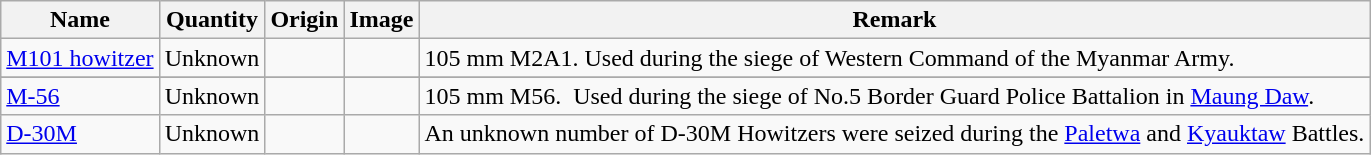<table class="wikitable">
<tr>
<th>Name</th>
<th>Quantity</th>
<th>Origin</th>
<th>Image</th>
<th>Remark</th>
</tr>
<tr>
<td><a href='#'>M101 howitzer</a></td>
<td>Unknown</td>
<td></td>
<td></td>
<td>105 mm M2A1. Used during the siege of Western Command of the Myanmar Army.</td>
</tr>
<tr>
</tr>
<tr>
<td><a href='#'>M-56</a></td>
<td>Unknown</td>
<td></td>
<td></td>
<td>105 mm M56.  Used during the siege of No.5 Border Guard Police Battalion in <a href='#'>Maung Daw</a>.</td>
</tr>
<tr>
<td><a href='#'>D-30M</a></td>
<td>Unknown</td>
<td></td>
<td></td>
<td>An unknown number of D-30M Howitzers were seized during the <a href='#'>Paletwa</a> and <a href='#'>Kyauktaw</a> Battles.</td>
</tr>
</table>
